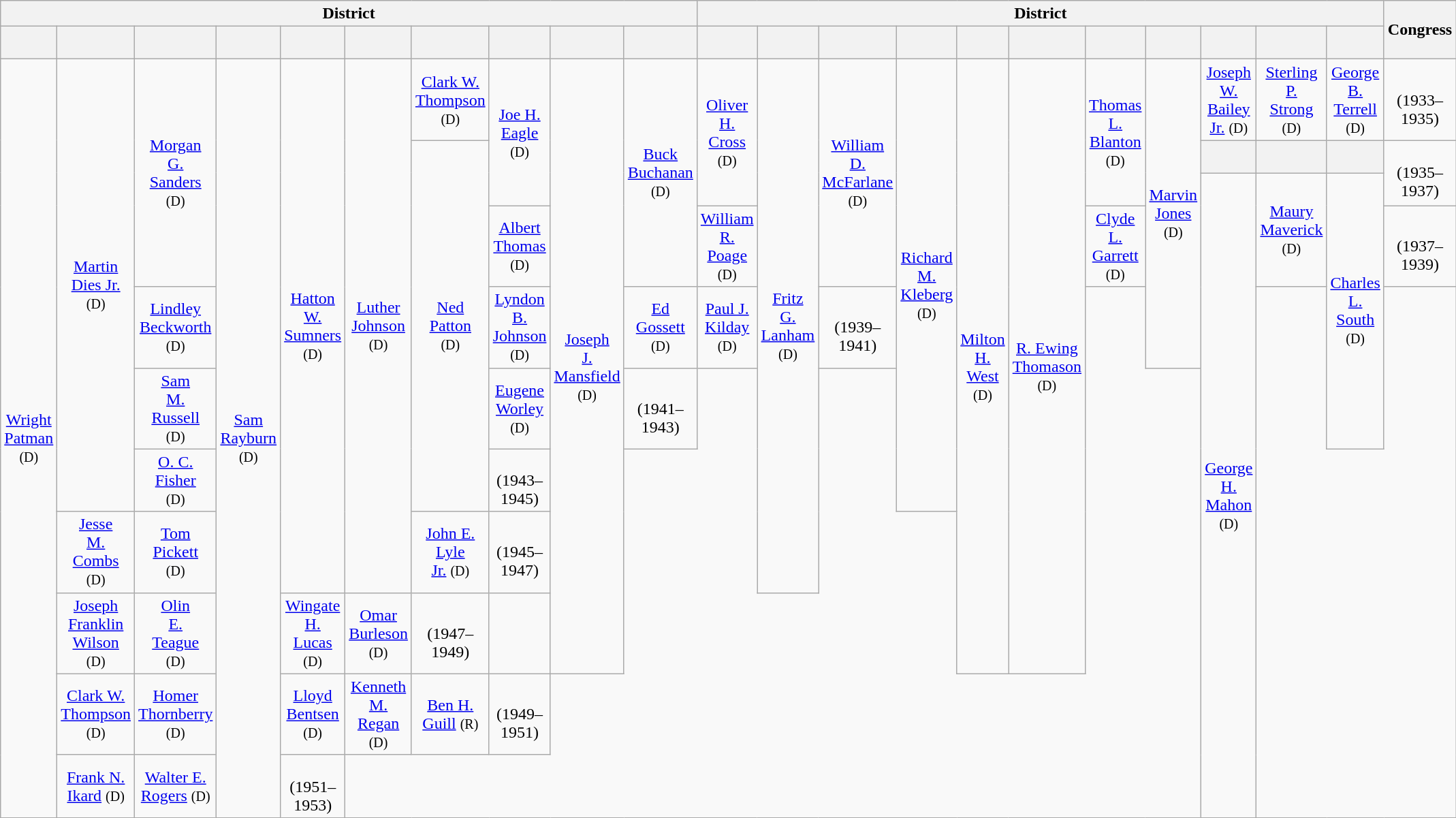<table class=wikitable style="text-align:center">
<tr>
<th colspan=10>District</th>
<th colspan=11>District</th>
<th rowspan=2>Congress</th>
</tr>
<tr style="height:2em">
<th></th>
<th></th>
<th></th>
<th></th>
<th></th>
<th></th>
<th></th>
<th></th>
<th></th>
<th></th>
<th></th>
<th></th>
<th></th>
<th></th>
<th></th>
<th></th>
<th></th>
<th></th>
<th></th>
<th></th>
<th></th>
</tr>
<tr style="height:2em">
<td rowspan="11" ><a href='#'>Wright<br>Patman</a><br><small>(D)</small></td>
<td rowspan="7" ><a href='#'>Martin<br>Dies Jr.</a><br><small>(D)</small></td>
<td rowspan="4" ><a href='#'>Morgan<br>G.<br>Sanders</a><br><small>(D)</small></td>
<td rowspan="11" ><a href='#'>Sam<br>Rayburn</a><br><small>(D)</small></td>
<td rowspan="8" ><a href='#'>Hatton<br>W.<br>Sumners</a><br><small>(D)</small></td>
<td rowspan="8" ><a href='#'>Luther<br>Johnson</a><br><small>(D)</small></td>
<td><a href='#'>Clark W.<br>Thompson</a> <small>(D)</small></td>
<td rowspan="3" ><a href='#'>Joe H.<br>Eagle</a><br><small>(D)</small></td>
<td rowspan="9" ><a href='#'>Joseph<br>J.<br>Mansfield</a><br><small>(D)</small></td>
<td rowspan="4" ><a href='#'>Buck<br>Buchanan</a><br><small>(D)</small></td>
<td rowspan="3" ><a href='#'>Oliver<br>H.<br>Cross</a><br><small>(D)</small></td>
<td rowspan="8" ><a href='#'>Fritz<br>G.<br>Lanham</a><br><small>(D)</small></td>
<td rowspan="4" ><a href='#'>William<br>D.<br>McFarlane</a><br><small>(D)</small></td>
<td rowspan="7" ><a href='#'>Richard<br>M.<br>Kleberg</a><br><small>(D)</small></td>
<td rowspan="9" ><a href='#'>Milton<br>H.<br>West</a><br><small>(D)</small></td>
<td rowspan="9" ><a href='#'>R. Ewing<br>Thomason</a><br><small>(D)</small></td>
<td rowspan="3" ><a href='#'>Thomas<br>L.<br>Blanton</a><br><small>(D)</small></td>
<td rowspan="5" ><a href='#'>Marvin<br>Jones</a><br><small>(D)</small></td>
<td><a href='#'>Joseph W.<br>Bailey Jr.</a> <small>(D)</small></td>
<td><a href='#'>Sterling P.<br>Strong</a> <small>(D)</small></td>
<td><a href='#'>George B.<br>Terrell</a> <small>(D)</small></td>
<td><strong></strong><br>(1933–1935)</td>
</tr>
<tr style="height:2em">
<td rowspan="6" ><a href='#'>Ned<br>Patton</a><br><small>(D)</small></td>
<th></th>
<th></th>
<th></th>
<td rowspan="2"><strong></strong><br>(1935–1937)</td>
</tr>
<tr style="height:2em">
<td rowspan="9" ><a href='#'>George H.<br>Mahon</a><br><small>(D)</small></td>
<td rowspan="2" ><a href='#'>Maury<br>Maverick</a><br><small>(D)</small></td>
<td rowspan="4" ><a href='#'>Charles L.<br>South</a><br><small>(D)</small></td>
</tr>
<tr style="height:2em">
<td><a href='#'>Albert<br>Thomas</a><br><small>(D)</small></td>
<td><a href='#'>William<br>R.<br>Poage</a><br><small>(D)</small></td>
<td><a href='#'>Clyde<br>L.<br>Garrett</a><br><small>(D)</small></td>
<td><strong></strong><br>(1937–1939)</td>
</tr>
<tr style="height:2em">
<td><a href='#'>Lindley<br>Beckworth</a><br><small>(D)</small></td>
<td><a href='#'>Lyndon<br>B.<br>Johnson</a><br><small>(D)</small></td>
<td><a href='#'>Ed<br>Gossett</a><br><small>(D)</small></td>
<td><a href='#'>Paul J.<br>Kilday</a><br><small>(D)</small></td>
<td><strong></strong><br>(1939–1941)</td>
</tr>
<tr style="height:2em">
<td><a href='#'>Sam<br>M.<br>Russell</a><br><small>(D)</small></td>
<td><a href='#'>Eugene<br>Worley</a><br><small>(D)</small></td>
<td><strong></strong><br>(1941–1943)</td>
</tr>
<tr style="height:2em">
<td><a href='#'>O. C.<br>Fisher</a><br><small>(D)</small></td>
<td><strong></strong><br>(1943–1945)</td>
</tr>
<tr style="height:2em">
<td><a href='#'>Jesse<br>M.<br>Combs</a><br><small>(D)</small></td>
<td><a href='#'>Tom<br>Pickett</a><br><small>(D)</small></td>
<td><a href='#'>John E.<br>Lyle<br>Jr.</a> <small>(D)</small></td>
<td><strong></strong><br>(1945–1947)</td>
</tr>
<tr style="height:2em">
<td><a href='#'>Joseph<br>Franklin<br>Wilson</a><br><small>(D)</small></td>
<td><a href='#'>Olin<br>E.<br>Teague</a><br><small>(D)</small></td>
<td><a href='#'>Wingate<br>H.<br>Lucas</a><br><small>(D)</small></td>
<td><a href='#'>Omar<br>Burleson</a><br><small>(D)</small></td>
<td><strong></strong><br>(1947–1949)</td>
</tr>
<tr style="height:2em">
<td><a href='#'>Clark W.<br>Thompson</a><br><small>(D)</small></td>
<td><a href='#'>Homer<br>Thornberry</a><br><small>(D)</small></td>
<td><a href='#'>Lloyd<br>Bentsen</a><br><small>(D)</small></td>
<td><a href='#'>Kenneth<br>M.<br>Regan</a><br><small>(D)</small></td>
<td><a href='#'>Ben H.<br>Guill</a> <small>(R)</small></td>
<td><strong></strong><br>(1949–1951)</td>
</tr>
<tr style="height:2em">
<td><a href='#'>Frank N.<br>Ikard</a> <small>(D)</small></td>
<td><a href='#'>Walter E.<br>Rogers</a> <small>(D)</small></td>
<td><strong></strong><br>(1951–1953)</td>
</tr>
</table>
